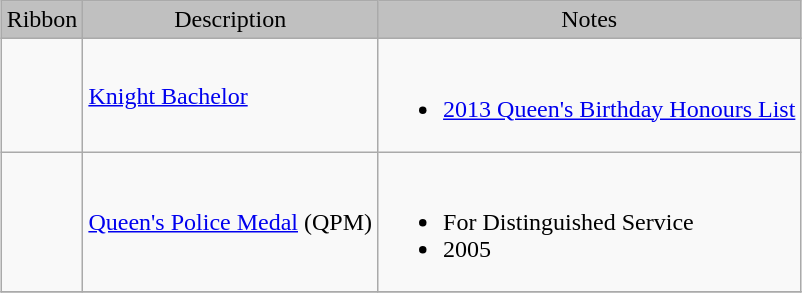<table class="wikitable" style="margin:1em auto;">
<tr style="background:silver;" align="center">
<td>Ribbon</td>
<td>Description</td>
<td>Notes</td>
</tr>
<tr>
<td></td>
<td><a href='#'>Knight Bachelor</a></td>
<td><br><ul><li><a href='#'>2013 Queen's Birthday Honours List</a></li></ul></td>
</tr>
<tr>
<td></td>
<td><a href='#'>Queen's Police Medal</a> (QPM)</td>
<td><br><ul><li>For Distinguished Service</li><li>2005</li></ul></td>
</tr>
<tr>
</tr>
</table>
